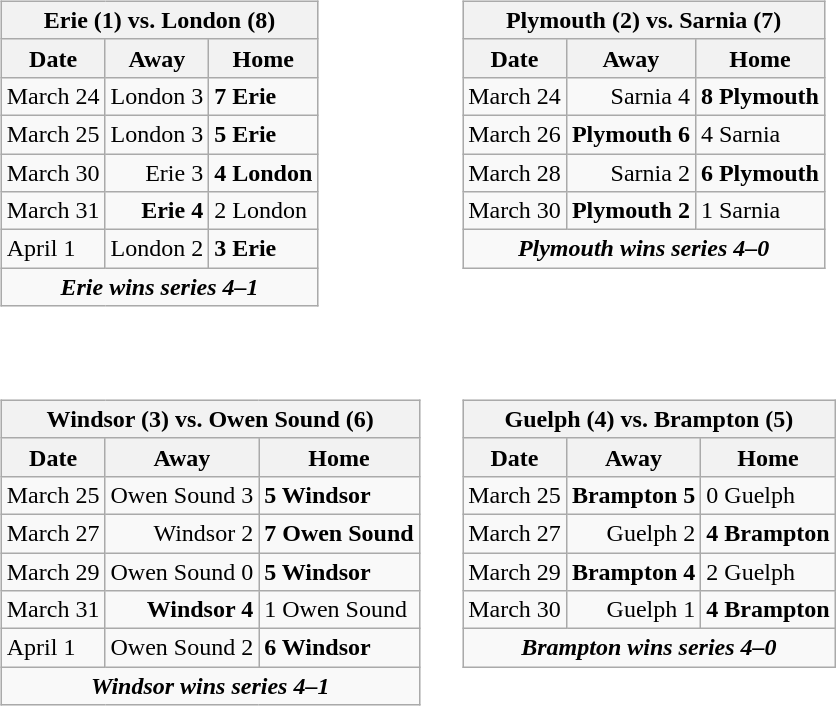<table cellspacing="10">
<tr>
<td valign="top"><br><table class="wikitable">
<tr>
<th bgcolor="#DDDDDD" colspan="4">Erie (1) vs. London (8)</th>
</tr>
<tr>
<th>Date</th>
<th>Away</th>
<th>Home</th>
</tr>
<tr>
<td>March 24</td>
<td align="right">London 3</td>
<td><strong>7 Erie</strong></td>
</tr>
<tr>
<td>March 25</td>
<td align="right">London 3</td>
<td><strong>5 Erie</strong></td>
</tr>
<tr>
<td>March 30</td>
<td align="right">Erie 3</td>
<td><strong>4 London</strong></td>
</tr>
<tr>
<td>March 31</td>
<td align="right"><strong>Erie 4</strong></td>
<td>2 London</td>
</tr>
<tr>
<td>April 1</td>
<td align="right">London 2</td>
<td><strong>3 Erie</strong></td>
</tr>
<tr align="center">
<td colspan="4"><strong><em>Erie wins series 4–1</em></strong></td>
</tr>
</table>
</td>
<td valign="top"><br><table class="wikitable">
<tr>
<th bgcolor="#DDDDDD" colspan="4">Plymouth (2) vs. Sarnia (7)</th>
</tr>
<tr>
<th>Date</th>
<th>Away</th>
<th>Home</th>
</tr>
<tr>
<td>March 24</td>
<td align="right">Sarnia 4</td>
<td><strong>8 Plymouth</strong></td>
</tr>
<tr>
<td>March 26</td>
<td align="right"><strong>Plymouth 6</strong></td>
<td>4 Sarnia</td>
</tr>
<tr>
<td>March 28</td>
<td align="right">Sarnia 2</td>
<td><strong>6 Plymouth</strong></td>
</tr>
<tr>
<td>March 30</td>
<td align="right"><strong>Plymouth 2</strong></td>
<td>1 Sarnia</td>
</tr>
<tr align="center">
<td colspan="4"><strong><em>Plymouth wins series 4–0</em></strong></td>
</tr>
</table>
</td>
</tr>
<tr>
<td valign="top"><br><table class="wikitable">
<tr>
<th bgcolor="#DDDDDD" colspan="4">Windsor (3) vs. Owen Sound (6)</th>
</tr>
<tr>
<th>Date</th>
<th>Away</th>
<th>Home</th>
</tr>
<tr>
<td>March 25</td>
<td align="right">Owen Sound 3</td>
<td><strong>5 Windsor</strong></td>
</tr>
<tr>
<td>March 27</td>
<td align="right">Windsor 2</td>
<td><strong>7 Owen Sound</strong></td>
</tr>
<tr>
<td>March 29</td>
<td align="right">Owen Sound 0</td>
<td><strong>5 Windsor</strong></td>
</tr>
<tr>
<td>March 31</td>
<td align="right"><strong>Windsor 4</strong></td>
<td>1 Owen Sound</td>
</tr>
<tr>
<td>April 1</td>
<td align="right">Owen Sound 2</td>
<td><strong>6 Windsor</strong></td>
</tr>
<tr align="center">
<td colspan="4"><strong><em>Windsor wins series 4–1</em></strong></td>
</tr>
</table>
</td>
<td valign="top"><br><table class="wikitable">
<tr>
<th bgcolor="#DDDDDD" colspan="4">Guelph (4) vs. Brampton (5)</th>
</tr>
<tr>
<th>Date</th>
<th>Away</th>
<th>Home</th>
</tr>
<tr>
<td>March 25</td>
<td align="right"><strong>Brampton 5</strong></td>
<td>0 Guelph</td>
</tr>
<tr>
<td>March 27</td>
<td align="right">Guelph 2</td>
<td><strong>4 Brampton</strong></td>
</tr>
<tr>
<td>March 29</td>
<td align="right"><strong>Brampton 4</strong></td>
<td>2 Guelph</td>
</tr>
<tr>
<td>March 30</td>
<td align="right">Guelph 1</td>
<td><strong>4 Brampton</strong></td>
</tr>
<tr align="center">
<td colspan="4"><strong><em>Brampton wins series 4–0</em></strong></td>
</tr>
</table>
</td>
</tr>
</table>
